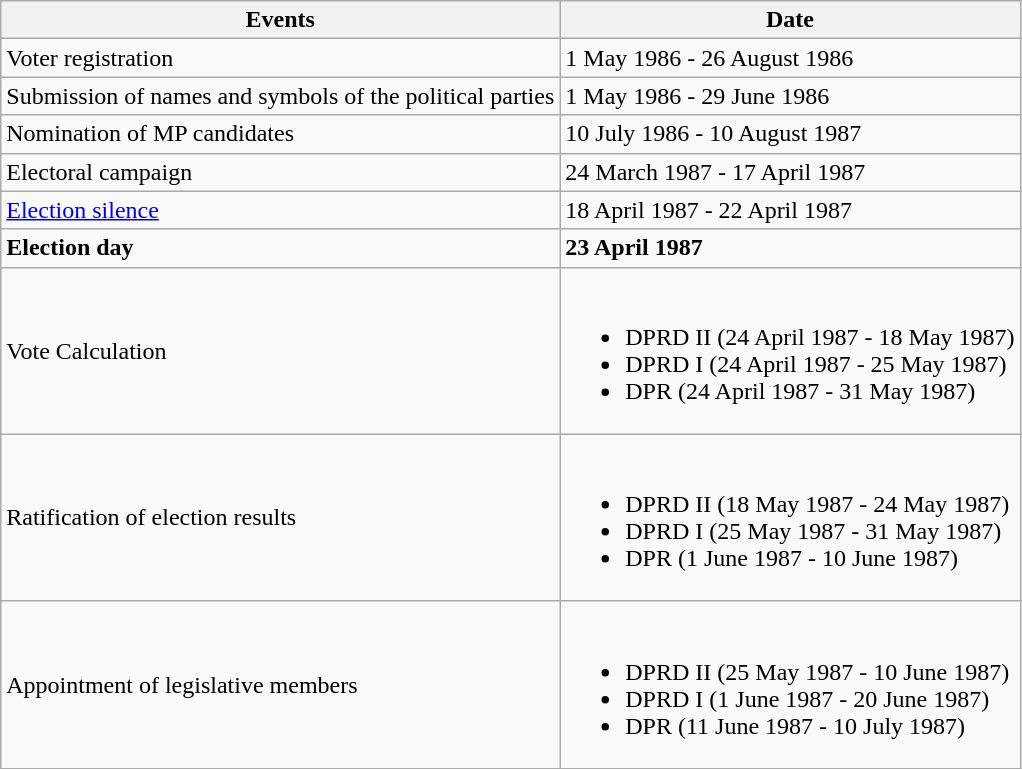<table class="wikitable">
<tr>
<th>Events</th>
<th>Date</th>
</tr>
<tr>
<td>Voter registration</td>
<td>1 May 1986 - 26 August 1986</td>
</tr>
<tr>
<td>Submission of names and symbols of the political parties</td>
<td>1 May 1986 - 29 June 1986</td>
</tr>
<tr>
<td>Nomination of MP candidates</td>
<td>10 July 1986 - 10 August 1987</td>
</tr>
<tr>
<td>Electoral campaign</td>
<td>24 March 1987 - 17 April 1987</td>
</tr>
<tr>
<td><a href='#'>Election silence</a></td>
<td>18 April 1987 - 22 April 1987</td>
</tr>
<tr>
<td><strong>Election day</strong></td>
<td><strong>23 April 1987</strong></td>
</tr>
<tr>
<td>Vote Calculation</td>
<td><br><ul><li>DPRD II (24 April 1987 - 18 May 1987)</li><li>DPRD I (24 April 1987 - 25 May 1987)</li><li>DPR (24 April 1987 - 31 May 1987)</li></ul></td>
</tr>
<tr>
<td>Ratification of election results</td>
<td><br><ul><li>DPRD II (18 May 1987 - 24 May 1987)</li><li>DPRD I (25 May 1987 - 31 May 1987)</li><li>DPR (1 June 1987 - 10 June 1987)</li></ul></td>
</tr>
<tr>
<td>Appointment of legislative members</td>
<td><br><ul><li>DPRD II (25 May 1987 - 10 June 1987)</li><li>DPRD I (1 June 1987 - 20 June 1987)</li><li>DPR (11 June 1987 - 10 July 1987)</li></ul></td>
</tr>
</table>
